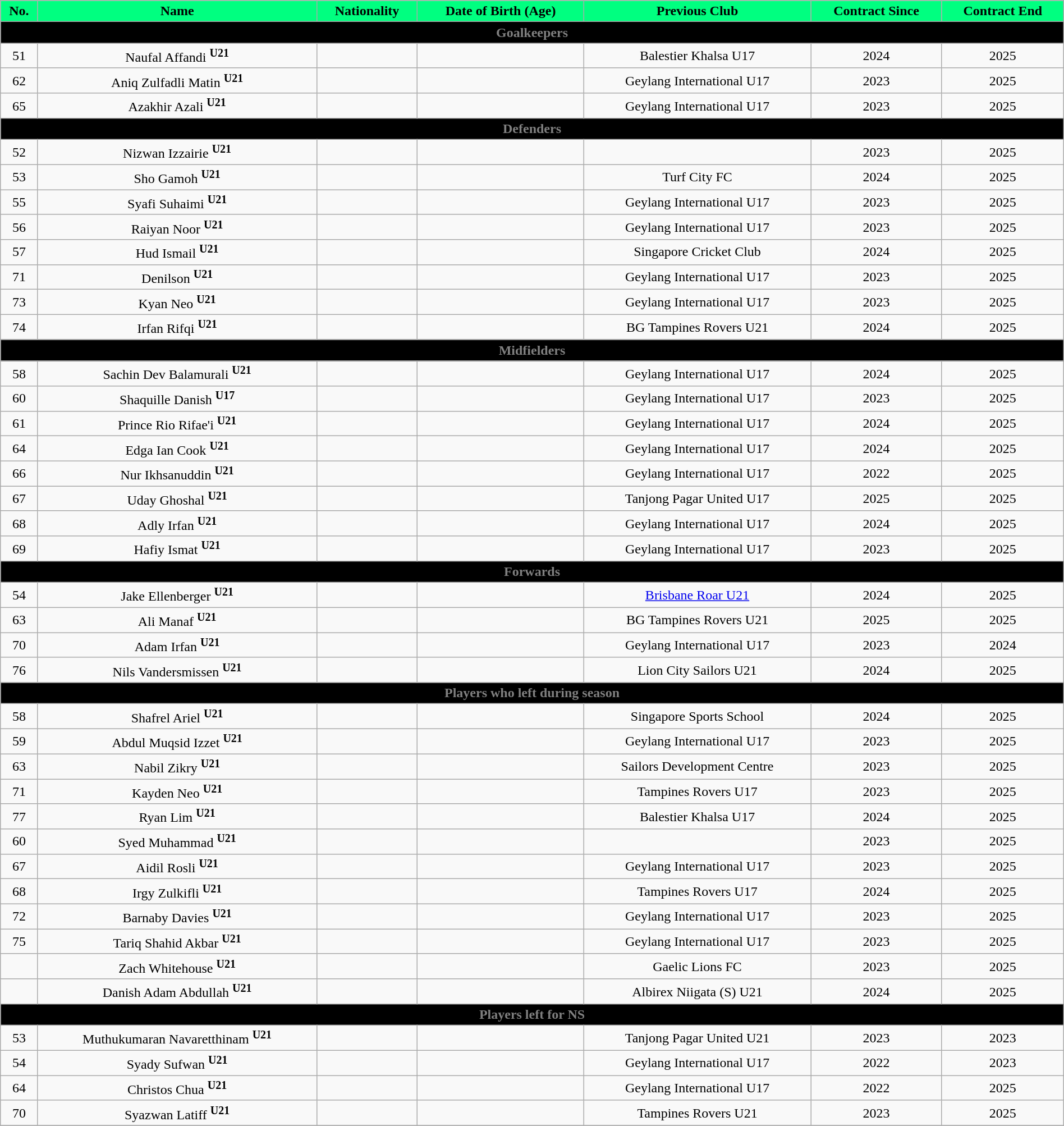<table class="wikitable" style="text-align:center; font-size:100%; width:100%;">
<tr>
<th style="background:#00FF80; color:black; text-align:center;">No.</th>
<th style="background:#00FF80; color:black; text-align:center;">Name</th>
<th style="background:#00FF80; color:black; text-align:center;">Nationality</th>
<th style="background:#00FF80; color:black; text-align:center;">Date of Birth (Age)</th>
<th style="background:#00FF80; color:black; text-align:center;">Previous Club</th>
<th style="background:#00FF80; color:black; text-align:center;">Contract Since</th>
<th style="background:#00FF80; color:black; text-align:center;">Contract End</th>
</tr>
<tr>
<th colspan="8" style="background:black; color:gray; text-align:center;">Goalkeepers</th>
</tr>
<tr>
<td>51</td>
<td>Naufal Affandi <sup><strong>U21</strong></sup></td>
<td></td>
<td></td>
<td> Balestier Khalsa U17</td>
<td>2024</td>
<td>2025</td>
</tr>
<tr>
<td>62</td>
<td>Aniq Zulfadli Matin <sup><strong>U21</strong></sup></td>
<td></td>
<td></td>
<td> Geylang International U17</td>
<td>2023</td>
<td>2025</td>
</tr>
<tr>
<td>65</td>
<td>Azakhir Azali <sup><strong>U21</strong></sup></td>
<td></td>
<td></td>
<td> Geylang International U17</td>
<td>2023</td>
<td>2025</td>
</tr>
<tr>
<th colspan="8" style="background:black; color:gray; text-align:center;">Defenders</th>
</tr>
<tr>
<td>52</td>
<td>Nizwan Izzairie <sup><strong>U21</strong></sup></td>
<td></td>
<td></td>
<td></td>
<td>2023</td>
<td>2025</td>
</tr>
<tr>
<td>53</td>
<td>Sho Gamoh <sup><strong>U21</strong></sup></td>
<td></td>
<td></td>
<td> Turf City FC</td>
<td>2024</td>
<td>2025</td>
</tr>
<tr>
<td>55</td>
<td>Syafi Suhaimi <sup><strong>U21</strong></sup></td>
<td></td>
<td></td>
<td> Geylang International U17</td>
<td>2023</td>
<td>2025</td>
</tr>
<tr>
<td>56</td>
<td>Raiyan Noor <sup><strong>U21</strong></sup></td>
<td></td>
<td></td>
<td> Geylang International U17</td>
<td>2023</td>
<td>2025</td>
</tr>
<tr>
<td>57</td>
<td>Hud Ismail <sup><strong>U21</strong></sup></td>
<td></td>
<td></td>
<td> Singapore Cricket Club</td>
<td>2024</td>
<td>2025</td>
</tr>
<tr>
<td>71</td>
<td>Denilson <sup><strong>U21</strong></sup></td>
<td></td>
<td></td>
<td> Geylang International U17</td>
<td>2023</td>
<td>2025</td>
</tr>
<tr>
<td>73</td>
<td>Kyan Neo <sup><strong>U21</strong></sup></td>
<td></td>
<td></td>
<td> Geylang International U17</td>
<td>2023</td>
<td>2025</td>
</tr>
<tr>
<td>74</td>
<td>Irfan Rifqi <sup><strong>U21</strong></sup></td>
<td></td>
<td></td>
<td> BG Tampines Rovers U21</td>
<td>2024</td>
<td>2025</td>
</tr>
<tr>
<th colspan="8" style="background:black; color:gray; text-align:center;">Midfielders</th>
</tr>
<tr>
<td>58</td>
<td>Sachin Dev Balamurali <sup><strong>U21</strong></sup></td>
<td></td>
<td></td>
<td> Geylang International U17</td>
<td>2024</td>
<td>2025</td>
</tr>
<tr>
<td>60</td>
<td>Shaquille Danish <sup><strong>U17</strong></sup></td>
<td></td>
<td></td>
<td> Geylang International U17</td>
<td>2023</td>
<td>2025</td>
</tr>
<tr>
<td>61</td>
<td>Prince Rio Rifae'i <sup><strong>U21</strong></sup></td>
<td></td>
<td></td>
<td> Geylang International U17</td>
<td>2024</td>
<td>2025</td>
</tr>
<tr>
<td>64</td>
<td>Edga Ian Cook <sup><strong>U21</strong></sup></td>
<td></td>
<td></td>
<td> Geylang International U17</td>
<td>2024</td>
<td>2025</td>
</tr>
<tr>
<td>66</td>
<td>Nur Ikhsanuddin <sup><strong>U21</strong></sup></td>
<td></td>
<td></td>
<td> Geylang International U17</td>
<td>2022</td>
<td>2025</td>
</tr>
<tr>
<td>67</td>
<td>Uday Ghoshal <sup><strong>U21</strong></sup></td>
<td></td>
<td></td>
<td> Tanjong Pagar United U17</td>
<td>2025</td>
<td>2025</td>
</tr>
<tr>
<td>68</td>
<td>Adly Irfan <sup><strong>U21</strong></sup></td>
<td></td>
<td></td>
<td> Geylang International U17</td>
<td>2024</td>
<td>2025</td>
</tr>
<tr>
<td>69</td>
<td>Hafiy Ismat <sup><strong>U21</strong></sup></td>
<td></td>
<td></td>
<td> Geylang International U17</td>
<td>2023</td>
<td>2025</td>
</tr>
<tr>
<th colspan="8" style="background:black; color:gray; text-align:center;">Forwards</th>
</tr>
<tr>
<td>54</td>
<td>Jake Ellenberger <sup><strong>U21</strong></sup></td>
<td></td>
<td></td>
<td> <a href='#'>Brisbane Roar U21</a></td>
<td>2024</td>
<td>2025</td>
</tr>
<tr>
<td>63</td>
<td>Ali Manaf <sup><strong>U21</strong></sup></td>
<td></td>
<td></td>
<td> BG Tampines Rovers U21</td>
<td>2025</td>
<td>2025</td>
</tr>
<tr>
<td>70</td>
<td>Adam Irfan <sup><strong>U21</strong></sup></td>
<td></td>
<td></td>
<td> Geylang International U17</td>
<td>2023</td>
<td>2024</td>
</tr>
<tr>
<td>76</td>
<td>Nils Vandersmissen <sup><strong>U21</strong></sup></td>
<td></td>
<td></td>
<td> Lion City Sailors U21</td>
<td>2024</td>
<td>2025</td>
</tr>
<tr>
<th colspan="8" style="background:black; color:gray; text-align:center;">Players who left during season</th>
</tr>
<tr>
<td>58</td>
<td>Shafrel Ariel <sup><strong>U21</strong></sup></td>
<td></td>
<td></td>
<td> Singapore Sports School</td>
<td>2024</td>
<td>2025</td>
</tr>
<tr>
<td>59</td>
<td>Abdul Muqsid Izzet <sup><strong>U21</strong></sup></td>
<td></td>
<td></td>
<td> Geylang International U17</td>
<td>2023</td>
<td>2025</td>
</tr>
<tr>
<td>63</td>
<td>Nabil Zikry <sup><strong>U21</strong></sup></td>
<td></td>
<td></td>
<td> Sailors Development Centre</td>
<td>2023</td>
<td>2025</td>
</tr>
<tr>
<td>71</td>
<td>Kayden Neo <sup><strong>U21</strong></sup></td>
<td></td>
<td></td>
<td> Tampines Rovers U17</td>
<td>2023</td>
<td>2025</td>
</tr>
<tr>
<td>77</td>
<td>Ryan Lim <sup><strong>U21</strong></sup></td>
<td></td>
<td></td>
<td> Balestier Khalsa U17</td>
<td>2024</td>
<td>2025</td>
</tr>
<tr>
<td>60</td>
<td>Syed Muhammad <sup><strong>U21</strong></sup></td>
<td></td>
<td></td>
<td></td>
<td>2023</td>
<td>2025</td>
</tr>
<tr>
<td>67</td>
<td>Aidil Rosli <sup><strong>U21</strong></sup></td>
<td></td>
<td></td>
<td> Geylang International U17</td>
<td>2023</td>
<td>2025</td>
</tr>
<tr>
<td>68</td>
<td>Irgy Zulkifli <sup><strong>U21</strong></sup></td>
<td></td>
<td></td>
<td> Tampines Rovers U17</td>
<td>2024</td>
<td>2025</td>
</tr>
<tr>
<td>72</td>
<td>Barnaby Davies <sup><strong>U21</strong></sup></td>
<td></td>
<td></td>
<td> Geylang International U17</td>
<td>2023</td>
<td>2025</td>
</tr>
<tr>
<td>75</td>
<td>Tariq Shahid Akbar <sup><strong>U21</strong></sup></td>
<td></td>
<td></td>
<td> Geylang International U17</td>
<td>2023</td>
<td>2025</td>
</tr>
<tr>
<td></td>
<td>Zach Whitehouse <sup><strong>U21</strong></sup></td>
<td></td>
<td></td>
<td> Gaelic Lions FC</td>
<td>2023</td>
<td>2025</td>
</tr>
<tr>
<td></td>
<td>Danish Adam Abdullah <sup><strong>U21</strong></sup></td>
<td></td>
<td></td>
<td> Albirex Niigata (S) U21</td>
<td>2024</td>
<td>2025</td>
</tr>
<tr>
<th colspan="8" style="background:black; color:gray; text-align:center;">Players left for NS</th>
</tr>
<tr>
<td>53</td>
<td>Muthukumaran Navaretthinam <sup><strong>U21</strong></sup></td>
<td></td>
<td></td>
<td> Tanjong Pagar United U21</td>
<td>2023</td>
<td>2023</td>
</tr>
<tr>
<td>54</td>
<td>Syady Sufwan <sup><strong>U21</strong></sup></td>
<td></td>
<td></td>
<td> Geylang International U17</td>
<td>2022</td>
<td>2023</td>
</tr>
<tr>
<td>64</td>
<td>Christos Chua <sup><strong>U21</strong></sup></td>
<td></td>
<td></td>
<td> Geylang International U17</td>
<td>2022</td>
<td>2025</td>
</tr>
<tr>
<td>70</td>
<td>Syazwan Latiff <sup><strong>U21</strong></sup></td>
<td></td>
<td></td>
<td> Tampines Rovers U21</td>
<td>2023</td>
<td>2025</td>
</tr>
<tr>
</tr>
</table>
